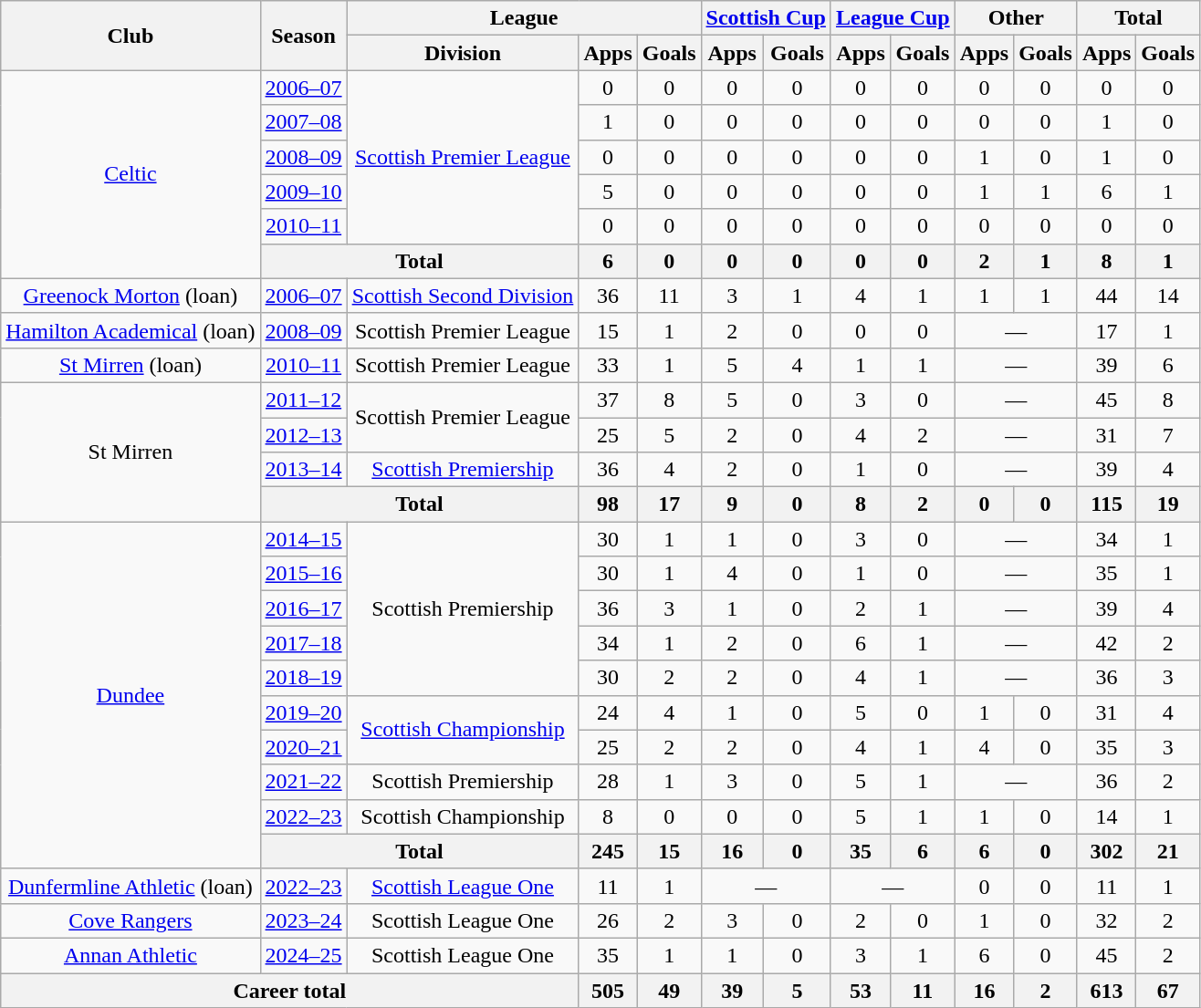<table class="wikitable" style="text-align: center">
<tr>
<th rowspan="2">Club</th>
<th rowspan="2">Season</th>
<th colspan="3">League</th>
<th colspan="2"><a href='#'>Scottish Cup</a></th>
<th colspan="2"><a href='#'>League Cup</a></th>
<th colspan="2">Other</th>
<th colspan="2">Total</th>
</tr>
<tr>
<th>Division</th>
<th>Apps</th>
<th>Goals</th>
<th>Apps</th>
<th>Goals</th>
<th>Apps</th>
<th>Goals</th>
<th>Apps</th>
<th>Goals</th>
<th>Apps</th>
<th>Goals</th>
</tr>
<tr>
<td rowspan="6"><a href='#'>Celtic</a></td>
<td><a href='#'>2006–07</a></td>
<td rowspan="5"><a href='#'>Scottish Premier League</a></td>
<td>0</td>
<td>0</td>
<td>0</td>
<td>0</td>
<td>0</td>
<td>0</td>
<td>0</td>
<td>0</td>
<td>0</td>
<td>0</td>
</tr>
<tr>
<td><a href='#'>2007–08</a></td>
<td>1</td>
<td>0</td>
<td>0</td>
<td>0</td>
<td>0</td>
<td>0</td>
<td>0</td>
<td>0</td>
<td>1</td>
<td>0</td>
</tr>
<tr>
<td><a href='#'>2008–09</a></td>
<td>0</td>
<td>0</td>
<td>0</td>
<td>0</td>
<td>0</td>
<td>0</td>
<td>1</td>
<td>0</td>
<td>1</td>
<td>0</td>
</tr>
<tr>
<td><a href='#'>2009–10</a></td>
<td>5</td>
<td>0</td>
<td>0</td>
<td>0</td>
<td>0</td>
<td>0</td>
<td>1</td>
<td>1</td>
<td>6</td>
<td>1</td>
</tr>
<tr>
<td><a href='#'>2010–11</a></td>
<td>0</td>
<td>0</td>
<td>0</td>
<td>0</td>
<td>0</td>
<td>0</td>
<td>0</td>
<td>0</td>
<td>0</td>
<td>0</td>
</tr>
<tr>
<th colspan="2">Total</th>
<th>6</th>
<th>0</th>
<th>0</th>
<th>0</th>
<th>0</th>
<th>0</th>
<th>2</th>
<th>1</th>
<th>8</th>
<th>1</th>
</tr>
<tr>
<td><a href='#'>Greenock Morton</a> (loan)</td>
<td><a href='#'>2006–07</a></td>
<td><a href='#'>Scottish Second Division</a></td>
<td>36</td>
<td>11</td>
<td>3</td>
<td>1</td>
<td>4</td>
<td>1</td>
<td>1</td>
<td>1</td>
<td>44</td>
<td>14</td>
</tr>
<tr>
<td><a href='#'>Hamilton Academical</a> (loan)</td>
<td><a href='#'>2008–09</a></td>
<td>Scottish Premier League</td>
<td>15</td>
<td>1</td>
<td>2</td>
<td>0</td>
<td>0</td>
<td>0</td>
<td colspan="2">—</td>
<td>17</td>
<td>1</td>
</tr>
<tr>
<td><a href='#'>St Mirren</a> (loan)</td>
<td><a href='#'>2010–11</a></td>
<td>Scottish Premier League</td>
<td>33</td>
<td>1</td>
<td>5</td>
<td>4</td>
<td>1</td>
<td>1</td>
<td colspan="2">—</td>
<td>39</td>
<td>6</td>
</tr>
<tr>
<td rowspan="4">St Mirren</td>
<td><a href='#'>2011–12</a></td>
<td rowspan="2">Scottish Premier League</td>
<td>37</td>
<td>8</td>
<td>5</td>
<td>0</td>
<td>3</td>
<td>0</td>
<td colspan="2">—</td>
<td>45</td>
<td>8</td>
</tr>
<tr>
<td><a href='#'>2012–13</a></td>
<td>25</td>
<td>5</td>
<td>2</td>
<td>0</td>
<td>4</td>
<td>2</td>
<td colspan="2">—</td>
<td>31</td>
<td>7</td>
</tr>
<tr>
<td><a href='#'>2013–14</a></td>
<td><a href='#'>Scottish Premiership</a></td>
<td>36</td>
<td>4</td>
<td>2</td>
<td>0</td>
<td>1</td>
<td>0</td>
<td colspan="2">—</td>
<td>39</td>
<td>4</td>
</tr>
<tr>
<th colspan="2">Total</th>
<th>98</th>
<th>17</th>
<th>9</th>
<th>0</th>
<th>8</th>
<th>2</th>
<th>0</th>
<th>0</th>
<th>115</th>
<th>19</th>
</tr>
<tr>
<td rowspan="10"><a href='#'>Dundee</a></td>
<td><a href='#'>2014–15</a></td>
<td rowspan="5">Scottish Premiership</td>
<td>30</td>
<td>1</td>
<td>1</td>
<td>0</td>
<td>3</td>
<td>0</td>
<td colspan="2">—</td>
<td>34</td>
<td>1</td>
</tr>
<tr>
<td><a href='#'>2015–16</a></td>
<td>30</td>
<td>1</td>
<td>4</td>
<td>0</td>
<td>1</td>
<td>0</td>
<td colspan="2">—</td>
<td>35</td>
<td>1</td>
</tr>
<tr>
<td><a href='#'>2016–17</a></td>
<td>36</td>
<td>3</td>
<td>1</td>
<td>0</td>
<td>2</td>
<td>1</td>
<td colspan="2">—</td>
<td>39</td>
<td>4</td>
</tr>
<tr>
<td><a href='#'>2017–18</a></td>
<td>34</td>
<td>1</td>
<td>2</td>
<td>0</td>
<td>6</td>
<td>1</td>
<td colspan="2">—</td>
<td>42</td>
<td>2</td>
</tr>
<tr>
<td><a href='#'>2018–19</a></td>
<td>30</td>
<td>2</td>
<td>2</td>
<td>0</td>
<td>4</td>
<td>1</td>
<td colspan="2">—</td>
<td>36</td>
<td>3</td>
</tr>
<tr>
<td><a href='#'>2019–20</a></td>
<td rowspan="2"><a href='#'>Scottish Championship</a></td>
<td>24</td>
<td>4</td>
<td>1</td>
<td>0</td>
<td>5</td>
<td>0</td>
<td>1</td>
<td>0</td>
<td>31</td>
<td>4</td>
</tr>
<tr>
<td><a href='#'>2020–21</a></td>
<td>25</td>
<td>2</td>
<td>2</td>
<td>0</td>
<td>4</td>
<td>1</td>
<td>4</td>
<td>0</td>
<td>35</td>
<td>3</td>
</tr>
<tr>
<td><a href='#'>2021–22</a></td>
<td>Scottish Premiership</td>
<td>28</td>
<td>1</td>
<td>3</td>
<td>0</td>
<td>5</td>
<td>1</td>
<td colspan="2">—</td>
<td>36</td>
<td>2</td>
</tr>
<tr>
<td><a href='#'>2022–23</a></td>
<td>Scottish Championship</td>
<td>8</td>
<td>0</td>
<td>0</td>
<td>0</td>
<td>5</td>
<td>1</td>
<td>1</td>
<td>0</td>
<td>14</td>
<td>1</td>
</tr>
<tr>
<th colspan="2">Total</th>
<th>245</th>
<th>15</th>
<th>16</th>
<th>0</th>
<th>35</th>
<th>6</th>
<th>6</th>
<th>0</th>
<th>302</th>
<th>21</th>
</tr>
<tr>
<td><a href='#'>Dunfermline Athletic</a> (loan)</td>
<td><a href='#'>2022–23</a></td>
<td><a href='#'>Scottish League One</a></td>
<td>11</td>
<td>1</td>
<td colspan="2">—</td>
<td colspan="2">—</td>
<td>0</td>
<td>0</td>
<td>11</td>
<td>1</td>
</tr>
<tr>
<td><a href='#'>Cove Rangers</a></td>
<td><a href='#'>2023–24</a></td>
<td>Scottish League One</td>
<td>26</td>
<td>2</td>
<td>3</td>
<td>0</td>
<td>2</td>
<td>0</td>
<td>1</td>
<td>0</td>
<td>32</td>
<td>2</td>
</tr>
<tr>
<td><a href='#'>Annan Athletic</a></td>
<td><a href='#'>2024–25</a></td>
<td>Scottish League One</td>
<td>35</td>
<td>1</td>
<td>1</td>
<td>0</td>
<td>3</td>
<td>1</td>
<td>6</td>
<td>0</td>
<td>45</td>
<td>2</td>
</tr>
<tr>
<th colspan="3">Career total</th>
<th>505</th>
<th>49</th>
<th>39</th>
<th>5</th>
<th>53</th>
<th>11</th>
<th>16</th>
<th>2</th>
<th>613</th>
<th>67</th>
</tr>
</table>
